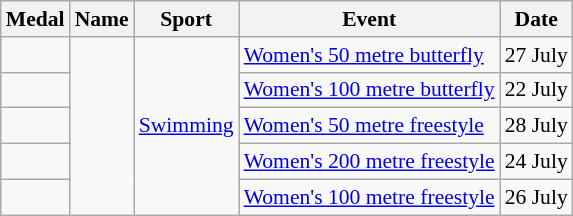<table class="wikitable sortable" style="font-size:90%">
<tr>
<th>Medal</th>
<th>Name</th>
<th>Sport</th>
<th>Event</th>
<th>Date</th>
</tr>
<tr>
<td></td>
<td rowspan="5"></td>
<td rowspan="5"><a href='#'>Swimming</a></td>
<td><a href='#'>Women's 50 metre butterfly</a></td>
<td>27 July</td>
</tr>
<tr>
<td></td>
<td><a href='#'>Women's 100 metre butterfly</a></td>
<td>22 July</td>
</tr>
<tr>
<td></td>
<td><a href='#'>Women's 50 metre freestyle</a></td>
<td>28 July</td>
</tr>
<tr>
<td></td>
<td><a href='#'>Women's 200 metre freestyle</a></td>
<td>24 July</td>
</tr>
<tr>
<td></td>
<td><a href='#'>Women's 100 metre freestyle</a></td>
<td>26 July</td>
</tr>
</table>
